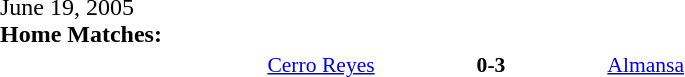<table width=100% cellspacing=1>
<tr>
<th width=20%></th>
<th width=12%></th>
<th width=20%></th>
<th></th>
</tr>
<tr>
<td>June 19, 2005<br><strong>Home Matches:</strong></td>
</tr>
<tr style=font-size:90%>
<td align=right><a href='#'>Cerro Reyes</a></td>
<td align=center><strong>0-3</strong></td>
<td><a href='#'>Almansa</a></td>
</tr>
</table>
